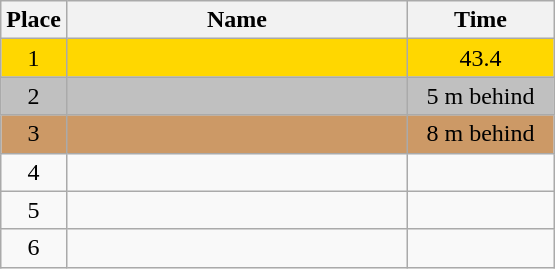<table class=wikitable style="text-align:center">
<tr>
<th width=20>Place</th>
<th width=220>Name</th>
<th width=90>Time</th>
</tr>
<tr bgcolor=gold>
<td>1</td>
<td align=left></td>
<td>43.4</td>
</tr>
<tr bgcolor=silver>
<td>2</td>
<td align=left></td>
<td>5 m behind</td>
</tr>
<tr bgcolor=cc9966>
<td>3</td>
<td align=left></td>
<td>8 m behind</td>
</tr>
<tr>
<td>4</td>
<td align=left></td>
<td></td>
</tr>
<tr>
<td>5</td>
<td align=left></td>
<td></td>
</tr>
<tr>
<td>6</td>
<td align=left></td>
<td></td>
</tr>
</table>
